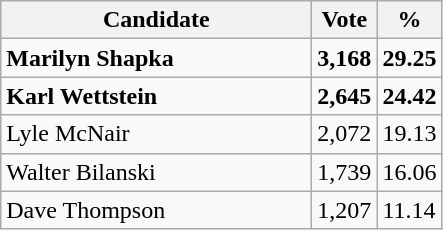<table class="wikitable">
<tr>
<th bgcolor="#DDDDFF" width="200px">Candidate</th>
<th bgcolor="#DDDDFF">Vote</th>
<th bgcolor="#DDDDFF">%</th>
</tr>
<tr>
<td><strong>Marilyn Shapka</strong></td>
<td><strong>3,168</strong></td>
<td><strong>29.25</strong></td>
</tr>
<tr>
<td><strong>Karl Wettstein</strong></td>
<td><strong>2,645</strong></td>
<td><strong>24.42</strong></td>
</tr>
<tr>
<td>Lyle McNair</td>
<td>2,072</td>
<td>19.13</td>
</tr>
<tr>
<td>Walter Bilanski</td>
<td>1,739</td>
<td>16.06</td>
</tr>
<tr>
<td>Dave Thompson</td>
<td>1,207</td>
<td>11.14</td>
</tr>
</table>
